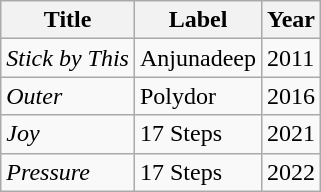<table class="wikitable">
<tr>
<th>Title</th>
<th>Label</th>
<th>Year</th>
</tr>
<tr>
<td><em>Stick by This</em></td>
<td>Anjunadeep</td>
<td>2011</td>
</tr>
<tr>
<td><em>Outer</em></td>
<td>Polydor</td>
<td>2016</td>
</tr>
<tr>
<td><em>Joy</em></td>
<td>17 Steps</td>
<td>2021</td>
</tr>
<tr>
<td><em>Pressure</em></td>
<td>17 Steps</td>
<td>2022</td>
</tr>
</table>
